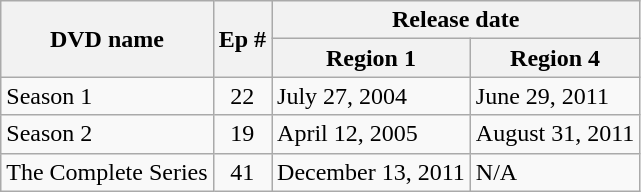<table class="wikitable">
<tr>
<th rowspan="2">DVD name</th>
<th rowspan="2">Ep #</th>
<th colspan="2">Release date</th>
</tr>
<tr>
<th>Region 1</th>
<th>Region 4</th>
</tr>
<tr>
<td>Season 1</td>
<td align="center">22</td>
<td>July 27, 2004</td>
<td>June 29, 2011</td>
</tr>
<tr>
<td>Season 2</td>
<td align="center">19</td>
<td>April 12, 2005</td>
<td>August 31, 2011</td>
</tr>
<tr>
<td>The Complete Series</td>
<td align="center">41</td>
<td>December 13, 2011</td>
<td>N/A</td>
</tr>
</table>
